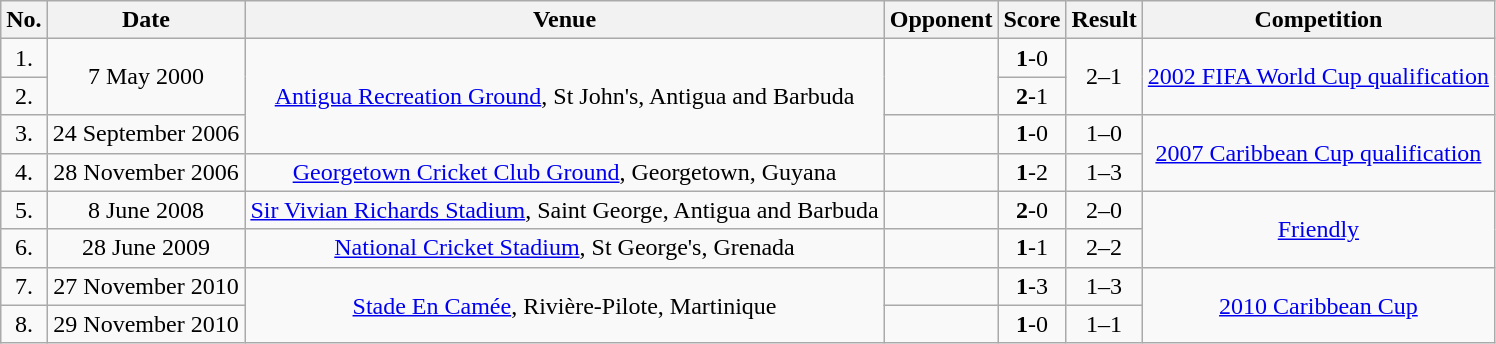<table class="wikitable">
<tr>
<th>No.</th>
<th>Date</th>
<th>Venue</th>
<th>Opponent</th>
<th>Score</th>
<th>Result</th>
<th>Competition</th>
</tr>
<tr>
<td align="center">1.</td>
<td rowspan="2" align="center">7 May 2000</td>
<td rowspan="3" align="center"><a href='#'>Antigua Recreation Ground</a>, St John's, Antigua and Barbuda</td>
<td rowspan="2" align="center"></td>
<td align="center"><strong>1</strong>-0</td>
<td rowspan="2" align="center">2–1</td>
<td rowspan="2" align="center"><a href='#'>2002 FIFA World Cup qualification</a></td>
</tr>
<tr>
<td align="center">2.</td>
<td align="center"><strong>2</strong>-1</td>
</tr>
<tr>
<td align="center">3.</td>
<td align="center">24 September 2006</td>
<td align="center"></td>
<td align="center"><strong>1</strong>-0</td>
<td align="center">1–0</td>
<td rowspan="2" align="center"><a href='#'>2007 Caribbean Cup qualification</a></td>
</tr>
<tr>
<td align="center">4.</td>
<td align="center">28 November 2006</td>
<td align="center"><a href='#'>Georgetown Cricket Club Ground</a>, Georgetown, Guyana</td>
<td align="center"></td>
<td align="center"><strong>1</strong>-2</td>
<td align="center">1–3</td>
</tr>
<tr>
<td align="center">5.</td>
<td align="center">8 June 2008</td>
<td align="center"><a href='#'>Sir Vivian Richards Stadium</a>, Saint George, Antigua and Barbuda</td>
<td align="center"></td>
<td align="center"><strong>2</strong>-0</td>
<td align="center">2–0</td>
<td rowspan="2" align="center"><a href='#'>Friendly</a></td>
</tr>
<tr>
<td align="center">6.</td>
<td align="center">28 June 2009</td>
<td align="center"><a href='#'>National Cricket Stadium</a>, St George's, Grenada</td>
<td align="center"></td>
<td align="center"><strong>1</strong>-1</td>
<td align="center">2–2</td>
</tr>
<tr>
<td align="center">7.</td>
<td align="center">27 November 2010</td>
<td rowspan="2" align="center"><a href='#'>Stade En Camée</a>, Rivière-Pilote, Martinique</td>
<td align="center"></td>
<td align="center"><strong>1</strong>-3</td>
<td align="center">1–3</td>
<td rowspan="2" align="center"><a href='#'>2010 Caribbean Cup</a></td>
</tr>
<tr>
<td align="center">8.</td>
<td align="center">29 November 2010</td>
<td align="center"></td>
<td align="center"><strong>1</strong>-0</td>
<td align="center">1–1</td>
</tr>
</table>
